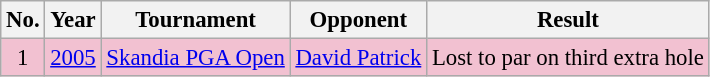<table class="wikitable" style="font-size:95%;">
<tr>
<th>No.</th>
<th>Year</th>
<th>Tournament</th>
<th>Opponent</th>
<th>Result</th>
</tr>
<tr style="background:#F2C1D1;">
<td align=center>1</td>
<td><a href='#'>2005</a></td>
<td><a href='#'>Skandia PGA Open</a></td>
<td> <a href='#'>David Patrick</a></td>
<td>Lost to par on third extra hole</td>
</tr>
</table>
